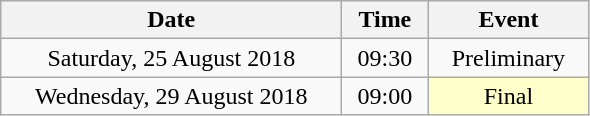<table class = "wikitable" style="text-align:center;">
<tr>
<th width=220>Date</th>
<th width=50>Time</th>
<th width=100>Event</th>
</tr>
<tr>
<td>Saturday, 25 August 2018</td>
<td>09:30</td>
<td>Preliminary</td>
</tr>
<tr>
<td>Wednesday, 29 August 2018</td>
<td>09:00</td>
<td bgcolor=ffffcc>Final</td>
</tr>
</table>
